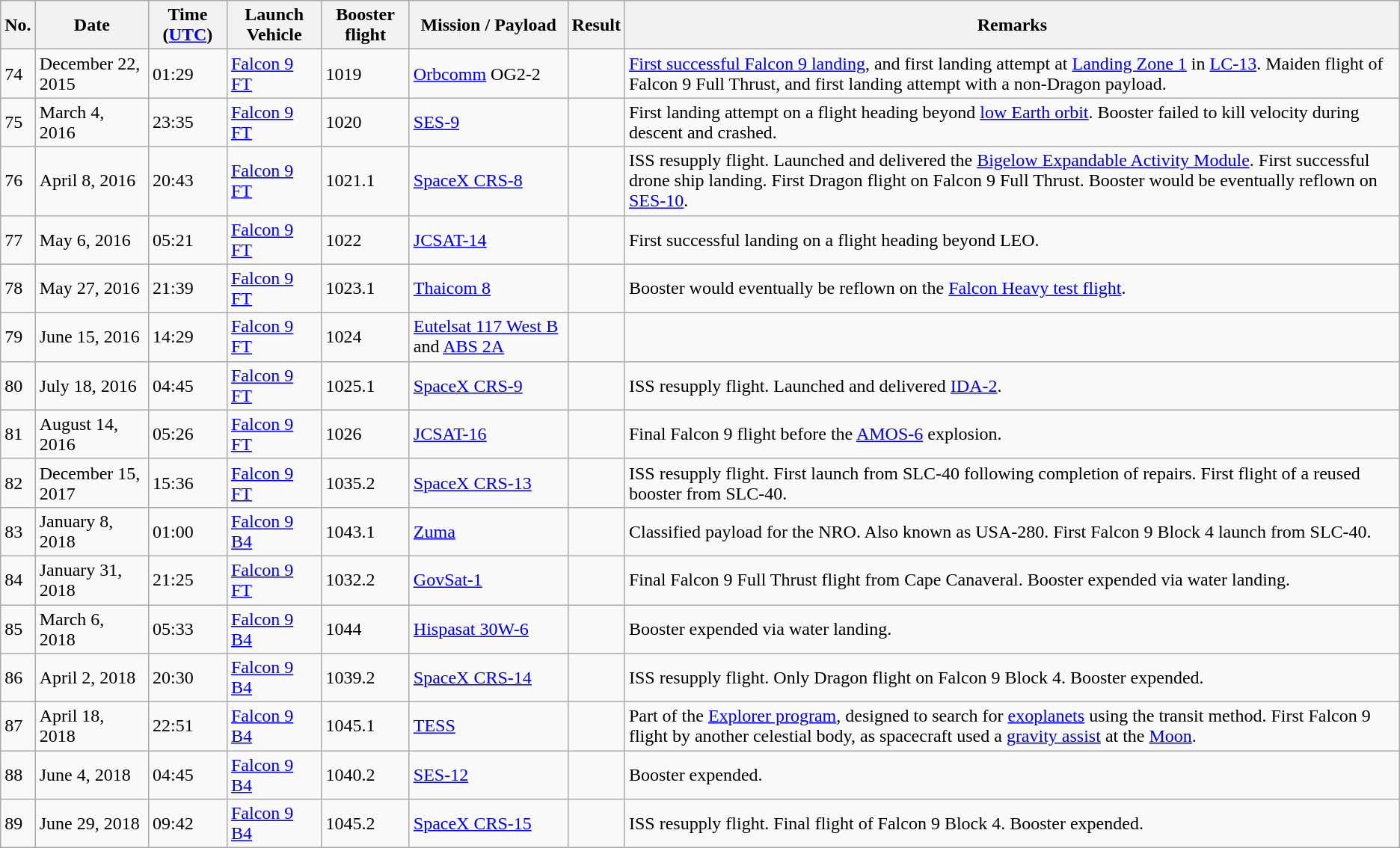<table class="wikitable mw-collapsible mw-collapsed sticky-header">
<tr>
<th>No.</th>
<th>Date</th>
<th>Time (<a href='#'>UTC</a>)</th>
<th>Launch Vehicle</th>
<th>Booster flight</th>
<th>Mission / Payload</th>
<th>Result</th>
<th>Remarks</th>
</tr>
<tr>
<td>74</td>
<td>December 22, 2015</td>
<td>01:29</td>
<td><a href='#'>Falcon 9 FT</a></td>
<td>1019</td>
<td><a href='#'>Orbcomm</a> OG2-2</td>
<td></td>
<td><a href='#'>First successful Falcon 9 landing</a>, and first landing attempt at <a href='#'>Landing Zone 1</a> in <a href='#'>LC-13</a>. Maiden flight of Falcon 9 Full Thrust, and first landing attempt with a non-Dragon payload.</td>
</tr>
<tr>
<td>75</td>
<td>March 4, 2016</td>
<td>23:35</td>
<td><a href='#'>Falcon 9 FT</a></td>
<td>1020</td>
<td><a href='#'>SES-9</a></td>
<td></td>
<td>First landing attempt on a flight heading beyond <a href='#'>low Earth orbit</a>. Booster failed to kill velocity during descent and crashed.</td>
</tr>
<tr>
<td>76</td>
<td>April 8, 2016</td>
<td>20:43</td>
<td><a href='#'>Falcon 9 FT</a></td>
<td>1021.1</td>
<td><a href='#'>SpaceX CRS-8</a></td>
<td></td>
<td>ISS resupply flight. Launched and delivered the <a href='#'>Bigelow Expandable Activity Module</a>. First successful drone ship landing. First Dragon flight on Falcon 9 Full Thrust. Booster would be eventually reflown on <a href='#'>SES-10</a>.</td>
</tr>
<tr>
<td>77</td>
<td>May 6, 2016</td>
<td>05:21</td>
<td><a href='#'>Falcon 9 FT</a></td>
<td>1022</td>
<td><a href='#'>JCSAT-14</a></td>
<td></td>
<td>First successful landing on a flight heading beyond LEO.</td>
</tr>
<tr>
<td>78</td>
<td>May 27, 2016</td>
<td>21:39</td>
<td><a href='#'>Falcon 9 FT</a></td>
<td>1023.1</td>
<td><a href='#'>Thaicom 8</a></td>
<td></td>
<td>Booster would eventually be reflown on the <a href='#'>Falcon Heavy test flight</a>.</td>
</tr>
<tr>
<td>79</td>
<td>June 15, 2016</td>
<td>14:29</td>
<td><a href='#'>Falcon 9 FT</a></td>
<td>1024</td>
<td><a href='#'>Eutelsat 117 West B</a> and <a href='#'>ABS 2A</a></td>
<td></td>
<td></td>
</tr>
<tr>
<td>80</td>
<td>July 18, 2016</td>
<td>04:45</td>
<td><a href='#'>Falcon 9 FT</a></td>
<td>1025.1</td>
<td><a href='#'>SpaceX CRS-9</a></td>
<td></td>
<td>ISS resupply flight. Launched and delivered <a href='#'>IDA-2</a>.</td>
</tr>
<tr>
<td>81</td>
<td>August 14, 2016</td>
<td>05:26</td>
<td><a href='#'>Falcon 9 FT</a></td>
<td>1026</td>
<td><a href='#'>JCSAT-16</a></td>
<td></td>
<td>Final Falcon 9 flight before the <a href='#'>AMOS-6</a> explosion.</td>
</tr>
<tr>
<td>82</td>
<td>December 15, 2017</td>
<td>15:36</td>
<td><a href='#'>Falcon 9 FT</a></td>
<td>1035.2</td>
<td><a href='#'>SpaceX CRS-13</a></td>
<td></td>
<td>ISS resupply flight. First launch from SLC-40 following completion of repairs. First flight of a reused booster from SLC-40.</td>
</tr>
<tr>
<td>83</td>
<td>January 8, 2018</td>
<td>01:00</td>
<td><a href='#'>Falcon 9 B4</a></td>
<td>1043.1</td>
<td><a href='#'>Zuma</a></td>
<td></td>
<td>Classified payload for the NRO. Also known as USA-280. First Falcon 9 Block 4 launch from SLC-40.</td>
</tr>
<tr>
<td>84</td>
<td>January 31, 2018</td>
<td>21:25</td>
<td><a href='#'>Falcon 9 FT</a></td>
<td>1032.2</td>
<td><a href='#'>GovSat-1</a></td>
<td></td>
<td>Final Falcon 9 Full Thrust flight from Cape Canaveral. Booster expended via water landing.</td>
</tr>
<tr>
<td>85</td>
<td>March 6, 2018</td>
<td>05:33</td>
<td><a href='#'>Falcon 9 B4</a></td>
<td>1044</td>
<td><a href='#'>Hispasat 30W-6</a></td>
<td></td>
<td>Booster expended via water landing.</td>
</tr>
<tr>
<td>86</td>
<td>April 2, 2018</td>
<td>20:30</td>
<td><a href='#'>Falcon 9 B4</a></td>
<td>1039.2</td>
<td><a href='#'>SpaceX CRS-14</a></td>
<td></td>
<td>ISS resupply flight. Only Dragon flight on Falcon 9 Block 4. Booster expended.</td>
</tr>
<tr>
<td>87</td>
<td>April 18, 2018</td>
<td>22:51</td>
<td><a href='#'>Falcon 9 B4</a></td>
<td>1045.1</td>
<td><a href='#'>TESS</a></td>
<td></td>
<td>Part of the <a href='#'>Explorer program</a>, designed to search for <a href='#'>exoplanets</a> using the transit method. First Falcon 9 flight by another celestial body, as spacecraft used a <a href='#'>gravity assist</a> at the <a href='#'>Moon</a>.</td>
</tr>
<tr>
<td>88</td>
<td>June 4, 2018</td>
<td>04:45</td>
<td><a href='#'>Falcon 9 B4</a></td>
<td>1040.2</td>
<td><a href='#'>SES-12</a></td>
<td></td>
<td>Booster expended.</td>
</tr>
<tr>
<td>89</td>
<td>June 29, 2018</td>
<td>09:42</td>
<td><a href='#'>Falcon 9 B4</a></td>
<td>1045.2</td>
<td><a href='#'>SpaceX CRS-15</a></td>
<td></td>
<td>ISS resupply flight. Final flight of Falcon 9 Block 4. Booster expended.</td>
</tr>
</table>
